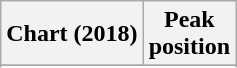<table class="wikitable sortable plainrowheaders" style="text-align:center">
<tr>
<th scope="col">Chart (2018)</th>
<th scope="col">Peak<br> position</th>
</tr>
<tr>
</tr>
<tr>
</tr>
</table>
